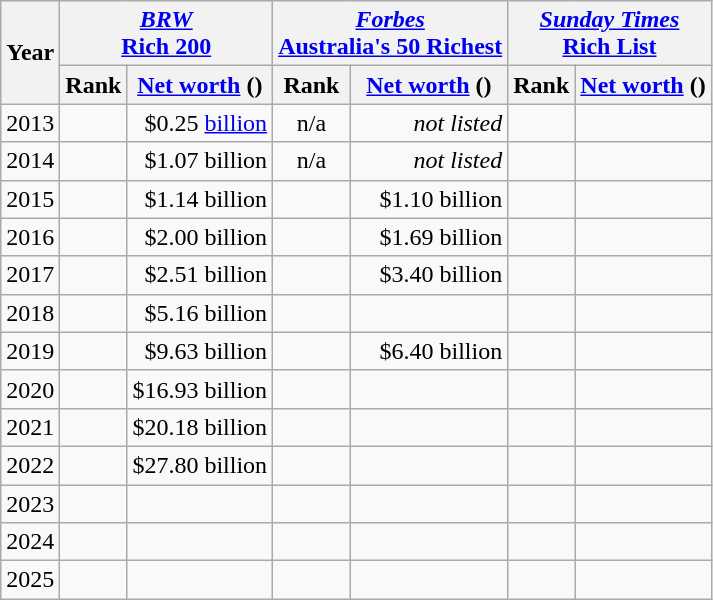<table class="wikitable">
<tr>
<th rowspan=2>Year</th>
<th colspan=2><em><a href='#'>BRW</a></em><br><a href='#'>Rich 200</a></th>
<th colspan=2><em><a href='#'>Forbes</a></em><br><a href='#'>Australia's 50 Richest</a></th>
<th colspan=2><em><a href='#'>Sunday Times</a></em><br><a href='#'>Rich List</a></th>
</tr>
<tr>
<th>Rank</th>
<th><a href='#'>Net worth</a> ()</th>
<th>Rank</th>
<th><a href='#'>Net worth</a> ()</th>
<th>Rank</th>
<th><a href='#'>Net worth</a> ()</th>
</tr>
<tr>
<td>2013</td>
<td align="center"></td>
<td align="right">$0.25 <a href='#'>billion</a> </td>
<td align="center">n/a</td>
<td align="right"><em>not listed</em></td>
<td align="center"></td>
<td align="right"></td>
</tr>
<tr>
<td>2014</td>
<td align="center"> </td>
<td align="right">$1.07 billion </td>
<td align="center">n/a</td>
<td align="right"><em>not listed</em></td>
<td align="center"></td>
<td align="right"></td>
</tr>
<tr>
<td>2015</td>
<td align="center"> </td>
<td align="right">$1.14 billion </td>
<td align="center"> </td>
<td align="right">$1.10 billion </td>
<td align="center"></td>
<td align="right"></td>
</tr>
<tr>
<td>2016</td>
<td align="center"> </td>
<td align="right">$2.00 billion </td>
<td align="center"> </td>
<td align="right">$1.69 billion </td>
<td align="center"></td>
<td align="right"></td>
</tr>
<tr>
<td>2017</td>
<td align="center"> </td>
<td align="right">$2.51 billion </td>
<td align="center"> </td>
<td align="right">$3.40 billion </td>
<td align="center"></td>
<td align="right"></td>
</tr>
<tr>
<td>2018</td>
<td align="center"> </td>
<td align="right">$5.16 billion </td>
<td align="center"> </td>
<td align="right"></td>
<td align="center"></td>
<td align="right"></td>
</tr>
<tr>
<td>2019</td>
<td align="center"> </td>
<td align="right">$9.63 billion </td>
<td align="center"></td>
<td align="right">$6.40 billion </td>
<td align="center"></td>
<td align="right"></td>
</tr>
<tr>
<td>2020</td>
<td align="center"></td>
<td align="right">$16.93 billion </td>
<td align="center"></td>
<td align="right"></td>
<td align="center"></td>
<td align="right"></td>
</tr>
<tr>
<td>2021</td>
<td align="center"></td>
<td align="right">$20.18 billion </td>
<td align="center"></td>
<td align="right"></td>
<td align="center"></td>
<td align="right"></td>
</tr>
<tr>
<td>2022</td>
<td align="center"></td>
<td align="right">$27.80 billion </td>
<td align="center"></td>
<td align="right"></td>
<td align="center"></td>
<td align="right"></td>
</tr>
<tr>
<td>2023</td>
<td align="center"></td>
<td align="right"></td>
<td align="center"></td>
<td align="right"></td>
<td align="center"></td>
<td align="right"></td>
</tr>
<tr>
<td>2024</td>
<td align="center"></td>
<td align="right"></td>
<td align="center"></td>
<td align="right"></td>
<td align="center"></td>
<td align="right"></td>
</tr>
<tr>
<td>2025</td>
<td align="center"></td>
<td align="right"></td>
<td align="center"></td>
<td align="right"></td>
<td align="center"></td>
<td align="right"></td>
</tr>
</table>
